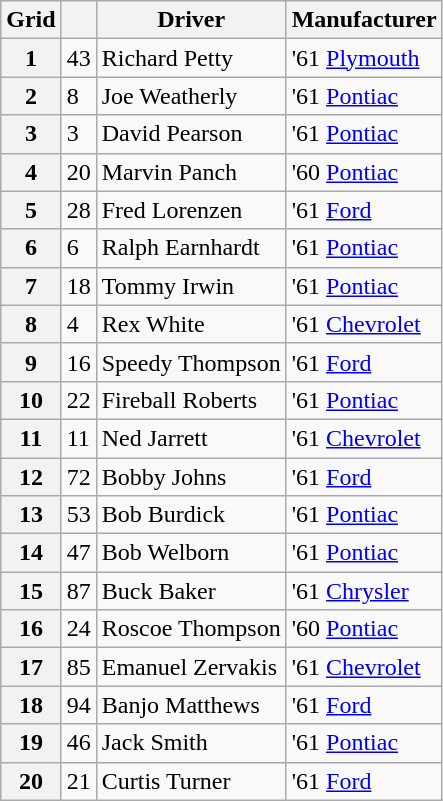<table class="wikitable">
<tr>
<th>Grid</th>
<th></th>
<th>Driver</th>
<th>Manufacturer</th>
</tr>
<tr>
<th>1</th>
<td>43</td>
<td>Richard Petty</td>
<td>'61 <a href='#'>Plymouth</a></td>
</tr>
<tr>
<th>2</th>
<td>8</td>
<td>Joe Weatherly</td>
<td>'61 <a href='#'>Pontiac</a></td>
</tr>
<tr>
<th>3</th>
<td>3</td>
<td>David Pearson</td>
<td>'61 <a href='#'>Pontiac</a></td>
</tr>
<tr>
<th>4</th>
<td>20</td>
<td>Marvin Panch</td>
<td>'60 <a href='#'>Pontiac</a></td>
</tr>
<tr>
<th>5</th>
<td>28</td>
<td>Fred Lorenzen</td>
<td>'61 <a href='#'>Ford</a></td>
</tr>
<tr>
<th>6</th>
<td>6</td>
<td>Ralph Earnhardt</td>
<td>'61 <a href='#'>Pontiac</a></td>
</tr>
<tr>
<th>7</th>
<td>18</td>
<td>Tommy Irwin</td>
<td>'61 <a href='#'>Pontiac</a></td>
</tr>
<tr>
<th>8</th>
<td>4</td>
<td>Rex White</td>
<td>'61 <a href='#'>Chevrolet</a></td>
</tr>
<tr>
<th>9</th>
<td>16</td>
<td>Speedy Thompson</td>
<td>'61 <a href='#'>Ford</a></td>
</tr>
<tr>
<th>10</th>
<td>22</td>
<td>Fireball Roberts</td>
<td>'61 <a href='#'>Pontiac</a></td>
</tr>
<tr>
<th>11</th>
<td>11</td>
<td>Ned Jarrett</td>
<td>'61 <a href='#'>Chevrolet</a></td>
</tr>
<tr>
<th>12</th>
<td>72</td>
<td>Bobby Johns</td>
<td>'61 <a href='#'>Ford</a></td>
</tr>
<tr>
<th>13</th>
<td>53</td>
<td>Bob Burdick</td>
<td>'61 <a href='#'>Pontiac</a></td>
</tr>
<tr>
<th>14</th>
<td>47</td>
<td>Bob Welborn</td>
<td>'61 <a href='#'>Pontiac</a></td>
</tr>
<tr>
<th>15</th>
<td>87</td>
<td>Buck Baker</td>
<td>'61 <a href='#'>Chrysler</a></td>
</tr>
<tr>
<th>16</th>
<td>24</td>
<td>Roscoe Thompson</td>
<td>'60 <a href='#'>Pontiac</a></td>
</tr>
<tr>
<th>17</th>
<td>85</td>
<td>Emanuel Zervakis</td>
<td>'61 <a href='#'>Chevrolet</a></td>
</tr>
<tr>
<th>18</th>
<td>94</td>
<td>Banjo Matthews</td>
<td>'61 <a href='#'>Ford</a></td>
</tr>
<tr>
<th>19</th>
<td>46</td>
<td>Jack Smith</td>
<td>'61 <a href='#'>Pontiac</a></td>
</tr>
<tr>
<th>20</th>
<td>21</td>
<td>Curtis Turner</td>
<td>'61 <a href='#'>Ford</a></td>
</tr>
</table>
